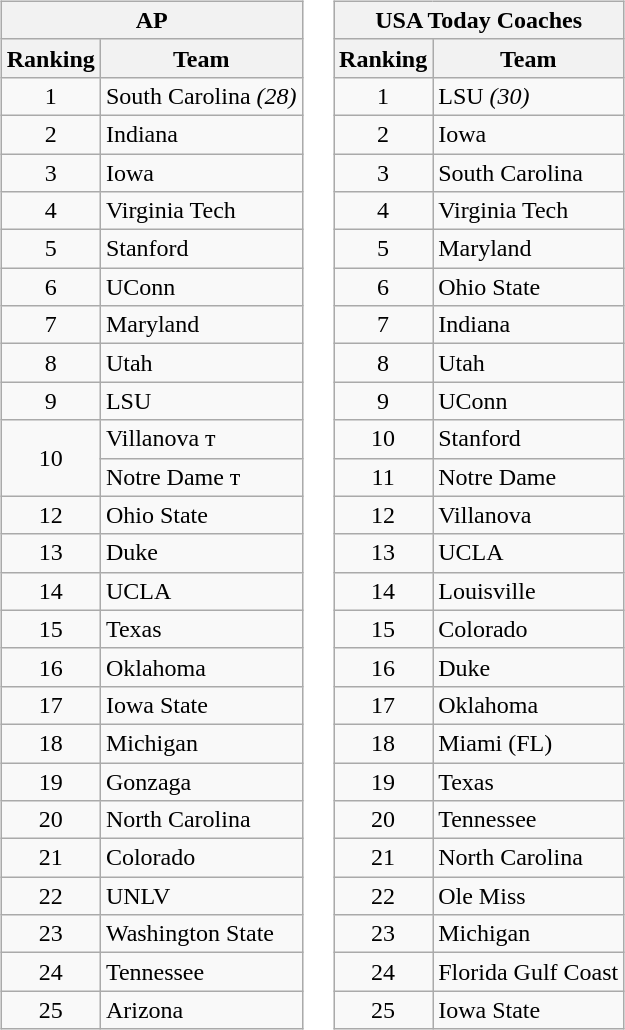<table>
<tr style="vertical-align:top;">
<td><br><table class="wikitable" style="text-align:center;">
<tr>
<th colspan=2>AP</th>
</tr>
<tr>
<th>Ranking</th>
<th>Team</th>
</tr>
<tr>
<td>1</td>
<td align=left>South Carolina <em>(28)</em></td>
</tr>
<tr>
<td>2</td>
<td align=left>Indiana</td>
</tr>
<tr>
<td>3</td>
<td align=left>Iowa</td>
</tr>
<tr>
<td>4</td>
<td align=left>Virginia Tech</td>
</tr>
<tr>
<td>5</td>
<td align=left>Stanford</td>
</tr>
<tr>
<td>6</td>
<td align=left>UConn</td>
</tr>
<tr>
<td>7</td>
<td align=left>Maryland</td>
</tr>
<tr>
<td>8</td>
<td align=left>Utah</td>
</tr>
<tr>
<td>9</td>
<td align=left>LSU</td>
</tr>
<tr>
<td rowspan=2>10</td>
<td align=left>Villanova т</td>
</tr>
<tr>
<td align=left>Notre Dame т</td>
</tr>
<tr>
<td>12</td>
<td align=left>Ohio State</td>
</tr>
<tr>
<td>13</td>
<td align=left>Duke</td>
</tr>
<tr>
<td>14</td>
<td align=left>UCLA</td>
</tr>
<tr>
<td>15</td>
<td align=left>Texas</td>
</tr>
<tr>
<td>16</td>
<td align=left>Oklahoma</td>
</tr>
<tr>
<td>17</td>
<td align=left>Iowa State</td>
</tr>
<tr>
<td>18</td>
<td align=left>Michigan</td>
</tr>
<tr>
<td>19</td>
<td align=left>Gonzaga</td>
</tr>
<tr>
<td>20</td>
<td align=left>North Carolina</td>
</tr>
<tr>
<td>21</td>
<td align=left>Colorado</td>
</tr>
<tr>
<td>22</td>
<td align=left>UNLV</td>
</tr>
<tr>
<td>23</td>
<td align=left>Washington State</td>
</tr>
<tr>
<td>24</td>
<td align=left>Tennessee</td>
</tr>
<tr>
<td>25</td>
<td align=left>Arizona</td>
</tr>
</table>
</td>
<td><br><table class="wikitable" style="text-align:center;">
<tr>
<th colspan=2>USA Today Coaches</th>
</tr>
<tr>
<th>Ranking</th>
<th>Team</th>
</tr>
<tr>
<td>1</td>
<td align=left>LSU <em>(30)</em></td>
</tr>
<tr>
<td>2</td>
<td align=left>Iowa</td>
</tr>
<tr>
<td>3</td>
<td align=left>South Carolina</td>
</tr>
<tr>
<td>4</td>
<td align=left>Virginia Tech</td>
</tr>
<tr>
<td>5</td>
<td align=left>Maryland</td>
</tr>
<tr>
<td>6</td>
<td align=left>Ohio State</td>
</tr>
<tr>
<td>7</td>
<td align=left>Indiana</td>
</tr>
<tr>
<td>8</td>
<td align=left>Utah</td>
</tr>
<tr>
<td>9</td>
<td align=left>UConn</td>
</tr>
<tr>
<td>10</td>
<td align=left>Stanford</td>
</tr>
<tr>
<td>11</td>
<td align=left>Notre Dame</td>
</tr>
<tr>
<td>12</td>
<td align=left>Villanova</td>
</tr>
<tr>
<td>13</td>
<td align=left>UCLA</td>
</tr>
<tr>
<td>14</td>
<td align=left>Louisville</td>
</tr>
<tr>
<td>15</td>
<td align=left>Colorado</td>
</tr>
<tr>
<td>16</td>
<td align=left>Duke</td>
</tr>
<tr>
<td>17</td>
<td align=left>Oklahoma</td>
</tr>
<tr>
<td>18</td>
<td align=left>Miami (FL)</td>
</tr>
<tr>
<td>19</td>
<td align=left>Texas</td>
</tr>
<tr>
<td>20</td>
<td align=left>Tennessee</td>
</tr>
<tr>
<td>21</td>
<td align=left>North Carolina</td>
</tr>
<tr>
<td>22</td>
<td align=left>Ole Miss</td>
</tr>
<tr>
<td>23</td>
<td align=left>Michigan</td>
</tr>
<tr>
<td>24</td>
<td align=left>Florida Gulf Coast</td>
</tr>
<tr>
<td>25</td>
<td align=left>Iowa State</td>
</tr>
</table>
</td>
</tr>
</table>
